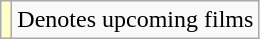<table class="wikitable">
<tr>
<td style="background:#ffc;"></td>
<td>Denotes upcoming films</td>
</tr>
</table>
